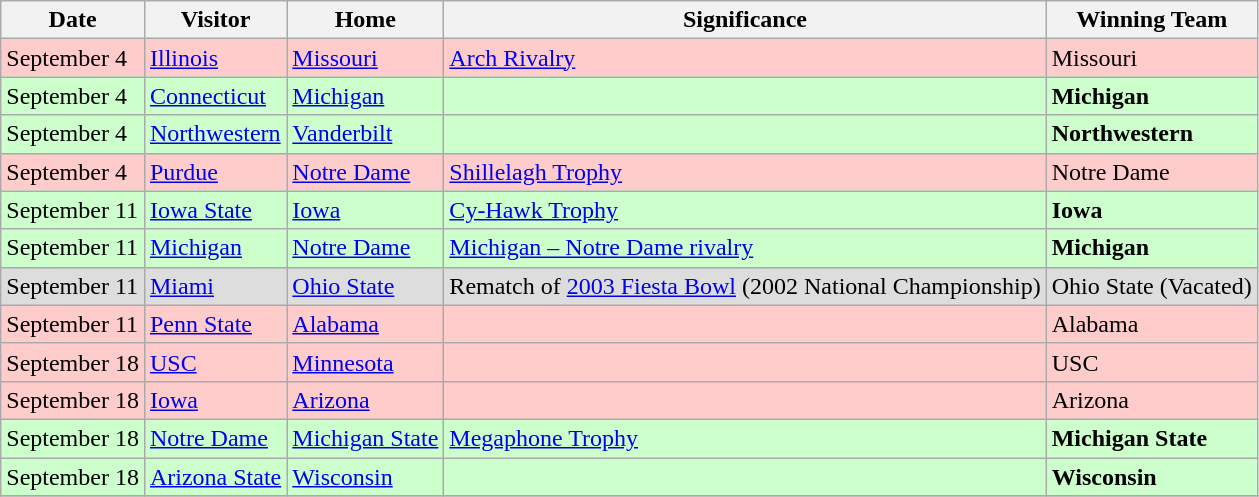<table class="wikitable">
<tr>
<th>Date</th>
<th>Visitor</th>
<th>Home</th>
<th>Significance</th>
<th>Winning Team</th>
</tr>
<tr bgcolor=#ffcccc>
<td>September 4</td>
<td><a href='#'>Illinois</a></td>
<td><a href='#'>Missouri</a></td>
<td><a href='#'>Arch Rivalry</a></td>
<td>Missouri</td>
</tr>
<tr bgcolor=#ccffcc>
<td>September 4</td>
<td><a href='#'>Connecticut</a></td>
<td><a href='#'>Michigan</a></td>
<td></td>
<td><strong>Michigan</strong></td>
</tr>
<tr bgcolor=#ccffcc>
<td>September 4</td>
<td><a href='#'>Northwestern</a></td>
<td><a href='#'>Vanderbilt</a></td>
<td></td>
<td><strong>Northwestern</strong></td>
</tr>
<tr bgcolor=#ffcccc>
<td>September 4</td>
<td><a href='#'>Purdue</a></td>
<td><a href='#'>Notre Dame</a></td>
<td><a href='#'>Shillelagh Trophy</a></td>
<td>Notre Dame</td>
</tr>
<tr bgcolor=#ccffcc>
<td>September 11</td>
<td><a href='#'>Iowa State</a></td>
<td><a href='#'>Iowa</a></td>
<td><a href='#'>Cy-Hawk Trophy</a></td>
<td><strong>Iowa</strong></td>
</tr>
<tr bgcolor=#ccffcc>
<td>September 11</td>
<td><a href='#'>Michigan</a></td>
<td><a href='#'>Notre Dame</a></td>
<td><a href='#'>Michigan – Notre Dame rivalry</a></td>
<td><strong>Michigan</strong></td>
</tr>
<tr bgcolor=#dddddd>
<td>September 11</td>
<td><a href='#'>Miami</a></td>
<td><a href='#'>Ohio State</a></td>
<td>Rematch of <a href='#'>2003 Fiesta Bowl</a> (2002 National Championship)</td>
<td>Ohio State (Vacated)</td>
</tr>
<tr bgcolor=#ffcccc>
<td>September 11</td>
<td><a href='#'>Penn State</a></td>
<td><a href='#'>Alabama</a></td>
<td></td>
<td>Alabama</td>
</tr>
<tr bgcolor=#ffcccc>
<td>September 18</td>
<td><a href='#'>USC</a></td>
<td><a href='#'>Minnesota</a></td>
<td></td>
<td>USC</td>
</tr>
<tr bgcolor=#ffcccc>
<td>September 18</td>
<td><a href='#'>Iowa</a></td>
<td><a href='#'>Arizona</a></td>
<td></td>
<td>Arizona</td>
</tr>
<tr bgcolor=#ccffcc>
<td>September 18</td>
<td><a href='#'>Notre Dame</a></td>
<td><a href='#'>Michigan State</a></td>
<td><a href='#'>Megaphone Trophy</a></td>
<td><strong>Michigan State</strong></td>
</tr>
<tr bgcolor=#ccffcc>
<td>September 18</td>
<td><a href='#'>Arizona State</a></td>
<td><a href='#'>Wisconsin</a></td>
<td></td>
<td><strong>Wisconsin</strong></td>
</tr>
<tr>
</tr>
</table>
